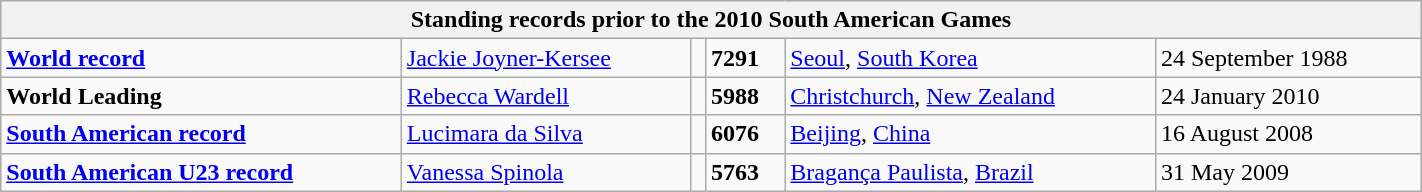<table class="wikitable" width=75%>
<tr>
<th colspan="6">Standing records prior to the 2010 South American Games</th>
</tr>
<tr>
<td><strong><a href='#'>World record</a></strong></td>
<td><a href='#'>Jackie Joyner-Kersee</a></td>
<td align=left></td>
<td><strong>7291</strong></td>
<td><a href='#'>Seoul</a>, <a href='#'>South Korea</a></td>
<td>24 September 1988</td>
</tr>
<tr>
<td><strong>World Leading</strong></td>
<td><a href='#'>Rebecca Wardell</a></td>
<td align=left></td>
<td><strong>5988</strong></td>
<td><a href='#'>Christchurch</a>, <a href='#'>New Zealand</a></td>
<td>24 January 2010</td>
</tr>
<tr>
<td><strong><a href='#'>South American record</a></strong></td>
<td><a href='#'>Lucimara da Silva</a></td>
<td align=left></td>
<td><strong>6076</strong></td>
<td><a href='#'>Beijing</a>, <a href='#'>China</a></td>
<td>16 August 2008</td>
</tr>
<tr>
<td><strong><a href='#'>South American U23 record</a></strong></td>
<td><a href='#'>Vanessa Spinola</a></td>
<td align=left></td>
<td><strong>5763</strong></td>
<td><a href='#'>Bragança Paulista</a>, <a href='#'>Brazil</a></td>
<td>31 May 2009</td>
</tr>
</table>
